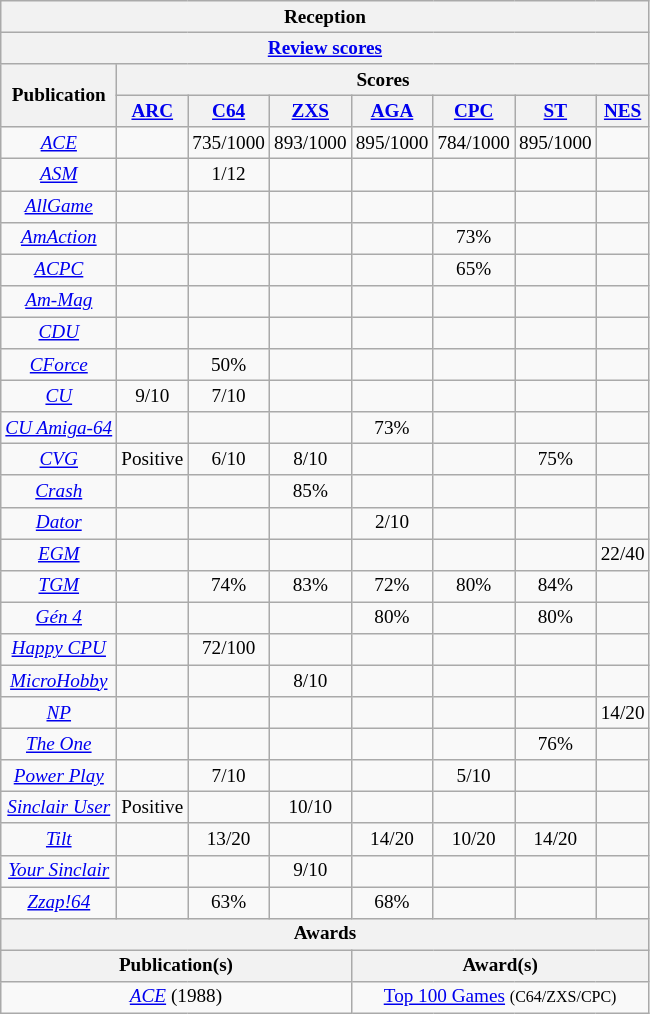<table class="wikitable collapsible" style="float:right; font-size:80%; text-align:center; margin:1em; margin-top:0; padding:0;" cellpadding="0">
<tr>
<th colspan="8" style="font-size: 100%">Reception</th>
</tr>
<tr>
<th colspan="8"><a href='#'>Review scores</a></th>
</tr>
<tr>
<th rowspan=2>Publication</th>
<th colspan="7">Scores</th>
</tr>
<tr>
<th><a href='#'>ARC</a></th>
<th><a href='#'>C64</a></th>
<th><a href='#'>ZXS</a></th>
<th><a href='#'>AGA</a></th>
<th><a href='#'>CPC</a></th>
<th><a href='#'>ST</a></th>
<th><a href='#'>NES</a></th>
</tr>
<tr>
<td><em><a href='#'>ACE</a></em></td>
<td></td>
<td>735/1000</td>
<td>893/1000</td>
<td>895/1000</td>
<td>784/1000</td>
<td>895/1000</td>
<td></td>
</tr>
<tr>
<td><em><a href='#'>ASM</a></em></td>
<td></td>
<td>1/12</td>
<td></td>
<td></td>
<td></td>
<td></td>
<td></td>
</tr>
<tr>
<td><em><a href='#'>AllGame</a></em></td>
<td></td>
<td></td>
<td></td>
<td></td>
<td></td>
<td></td>
<td></td>
</tr>
<tr>
<td><em><a href='#'>AmAction</a></em></td>
<td></td>
<td></td>
<td></td>
<td></td>
<td>73%</td>
<td></td>
<td></td>
</tr>
<tr>
<td><em><a href='#'>ACPC</a></em></td>
<td></td>
<td></td>
<td></td>
<td></td>
<td>65%</td>
<td></td>
<td></td>
</tr>
<tr>
<td><em><a href='#'>Am-Mag</a></em></td>
<td></td>
<td></td>
<td></td>
<td></td>
<td></td>
<td></td>
<td></td>
</tr>
<tr>
<td><em><a href='#'>CDU</a></em></td>
<td></td>
<td></td>
<td></td>
<td></td>
<td></td>
<td></td>
<td></td>
</tr>
<tr>
<td><em><a href='#'>CForce</a></em></td>
<td></td>
<td>50%</td>
<td></td>
<td></td>
<td></td>
<td></td>
<td></td>
</tr>
<tr>
<td><em><a href='#'>CU</a></em></td>
<td>9/10</td>
<td>7/10</td>
<td></td>
<td></td>
<td></td>
<td></td>
<td></td>
</tr>
<tr>
<td><em><a href='#'>CU Amiga-64</a></em></td>
<td></td>
<td></td>
<td></td>
<td>73%</td>
<td></td>
<td></td>
<td></td>
</tr>
<tr>
<td><em><a href='#'>CVG</a></em></td>
<td>Positive</td>
<td>6/10</td>
<td>8/10</td>
<td></td>
<td></td>
<td>75%</td>
<td></td>
</tr>
<tr>
<td><em><a href='#'>Crash</a></em></td>
<td></td>
<td></td>
<td>85%</td>
<td></td>
<td></td>
<td></td>
<td></td>
</tr>
<tr>
<td><em><a href='#'>Dator</a></em></td>
<td></td>
<td></td>
<td></td>
<td>2/10</td>
<td></td>
<td></td>
<td></td>
</tr>
<tr>
<td><em><a href='#'>EGM</a></em></td>
<td></td>
<td></td>
<td></td>
<td></td>
<td></td>
<td></td>
<td>22/40</td>
</tr>
<tr>
<td><em><a href='#'>TGM</a></em></td>
<td></td>
<td>74%</td>
<td>83%</td>
<td>72%</td>
<td>80%</td>
<td>84%</td>
<td></td>
</tr>
<tr>
<td><em><a href='#'>Gén 4</a></em></td>
<td></td>
<td></td>
<td></td>
<td>80%</td>
<td></td>
<td>80%</td>
<td></td>
</tr>
<tr>
<td><em><a href='#'>Happy CPU</a></em></td>
<td></td>
<td>72/100</td>
<td></td>
<td></td>
<td></td>
<td></td>
<td></td>
</tr>
<tr>
<td><em><a href='#'>MicroHobby</a></em></td>
<td></td>
<td></td>
<td>8/10</td>
<td></td>
<td></td>
<td></td>
<td></td>
</tr>
<tr>
<td><em><a href='#'>NP</a></em></td>
<td></td>
<td></td>
<td></td>
<td></td>
<td></td>
<td></td>
<td>14/20</td>
</tr>
<tr>
<td><em><a href='#'>The One</a></em></td>
<td></td>
<td></td>
<td></td>
<td></td>
<td></td>
<td>76%</td>
<td></td>
</tr>
<tr>
<td><em><a href='#'>Power Play</a></em></td>
<td></td>
<td>7/10</td>
<td></td>
<td></td>
<td>5/10</td>
<td></td>
<td></td>
</tr>
<tr>
<td><em><a href='#'>Sinclair User</a></em></td>
<td>Positive</td>
<td></td>
<td>10/10</td>
<td></td>
<td></td>
<td></td>
<td></td>
</tr>
<tr>
<td><em><a href='#'>Tilt</a></em></td>
<td></td>
<td>13/20</td>
<td></td>
<td>14/20</td>
<td>10/20</td>
<td>14/20</td>
<td></td>
</tr>
<tr>
<td><em><a href='#'>Your Sinclair</a></em></td>
<td></td>
<td></td>
<td>9/10</td>
<td></td>
<td></td>
<td></td>
<td></td>
</tr>
<tr>
<td><em><a href='#'>Zzap!64</a></em></td>
<td></td>
<td>63%</td>
<td></td>
<td>68%</td>
<td></td>
<td></td>
<td></td>
</tr>
<tr>
<th colspan="8">Awards</th>
</tr>
<tr>
<th colspan="4">Publication(s)</th>
<th colspan=4>Award(s)</th>
</tr>
<tr>
<td colspan="4"><em><a href='#'>ACE</a></em> (1988)</td>
<td colspan=4><a href='#'>Top 100 Games</a> <small>(C64/ZXS/CPC)</small></td>
</tr>
</table>
